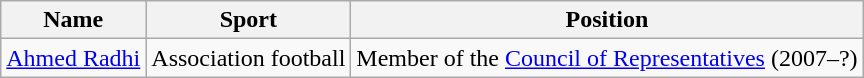<table class="wikitable sortable">
<tr>
<th>Name</th>
<th>Sport</th>
<th>Position</th>
</tr>
<tr>
<td data-sort-value="Radhi,Ahmed"><a href='#'>Ahmed Radhi</a></td>
<td>Association football</td>
<td>Member of the <a href='#'>Council of Representatives</a> (2007–?)</td>
</tr>
</table>
